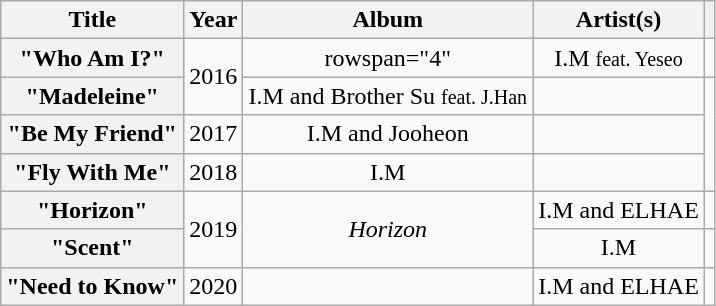<table class="wikitable plainrowheaders" style="text-align:center">
<tr>
<th scope="col">Title</th>
<th scope="col">Year</th>
<th scope="col">Album</th>
<th scope="col">Artist(s)</th>
<th scope="col" class="unsortable"></th>
</tr>
<tr>
<th scope="row">"Who Am I?"</th>
<td rowspan="2">2016</td>
<td>rowspan="4" </td>
<td>I.M <small>feat. Yeseo</small></td>
<td></td>
</tr>
<tr>
<th scope="row">"Madeleine"</th>
<td>I.M and Brother Su <small>feat. J.Han</small></td>
<td></td>
</tr>
<tr>
<th scope="row">"Be My Friend"</th>
<td>2017</td>
<td>I.M and Jooheon</td>
<td></td>
</tr>
<tr>
<th scope="row">"Fly With Me"</th>
<td>2018</td>
<td>I.M</td>
<td></td>
</tr>
<tr>
<th scope="row">"Horizon"</th>
<td rowspan="2">2019</td>
<td rowspan="2"><em>Horizon</em></td>
<td>I.M and ELHAE</td>
<td></td>
</tr>
<tr>
<th scope="row">"Scent"</th>
<td>I.M</td>
<td></td>
</tr>
<tr>
<th scope="row">"Need to Know"</th>
<td>2020</td>
<td></td>
<td>I.M and ELHAE</td>
<td></td>
</tr>
</table>
